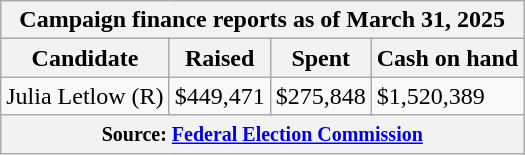<table class="wikitable sortable">
<tr>
<th colspan=4>Campaign finance reports as of March 31, 2025</th>
</tr>
<tr style="text-align:center;">
<th>Candidate</th>
<th>Raised</th>
<th>Spent</th>
<th>Cash on hand</th>
</tr>
<tr>
<td>Julia Letlow (R)</td>
<td>$449,471</td>
<td>$275,848</td>
<td>$1,520,389</td>
</tr>
<tr>
<th colspan="4"><small>Source: <a href='#'>Federal Election Commission</a></small></th>
</tr>
</table>
